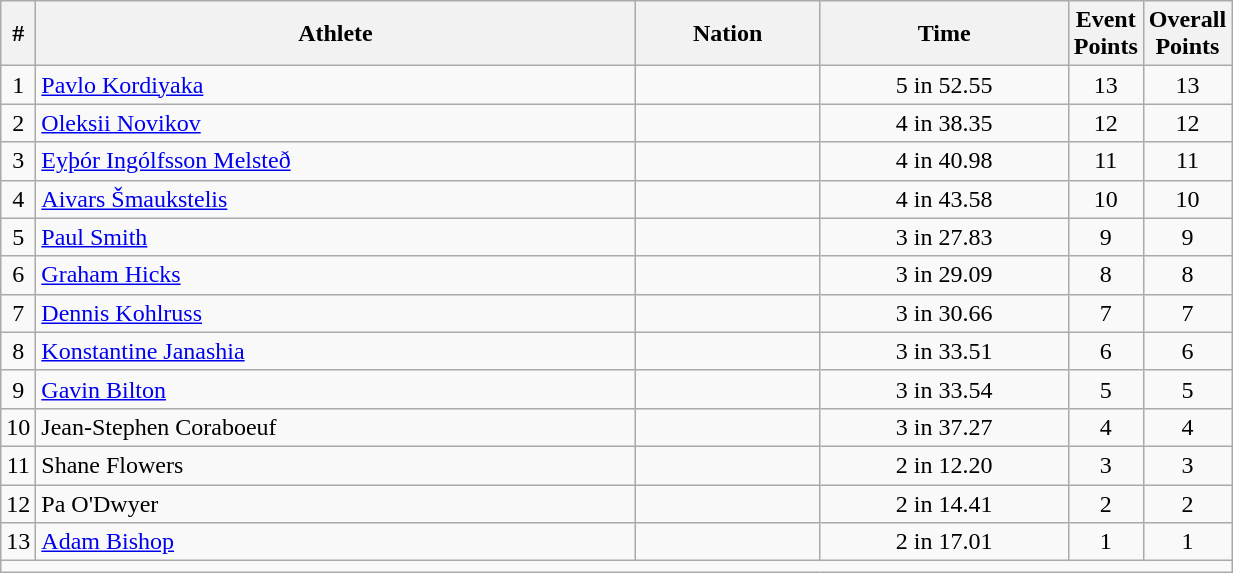<table class="wikitable sortable" style="text-align:center;width: 65%;">
<tr>
<th scope="col" style="width: 10px;">#</th>
<th scope="col">Athlete</th>
<th scope="col">Nation</th>
<th scope="col">Time</th>
<th scope="col" style="width: 10px;">Event Points</th>
<th scope="col" style="width: 10px;">Overall Points</th>
</tr>
<tr>
<td>1</td>
<td align=left><a href='#'>Pavlo Kordiyaka</a></td>
<td align=left></td>
<td>5 in 52.55</td>
<td>13</td>
<td>13</td>
</tr>
<tr>
<td>2</td>
<td align=left><a href='#'>Oleksii Novikov</a></td>
<td align=left></td>
<td>4 in 38.35</td>
<td>12</td>
<td>12</td>
</tr>
<tr>
<td>3</td>
<td align=left><a href='#'>Eyþór Ingólfsson Melsteð</a></td>
<td align=left></td>
<td>4 in 40.98</td>
<td>11</td>
<td>11</td>
</tr>
<tr>
<td>4</td>
<td align=left><a href='#'>Aivars Šmaukstelis</a></td>
<td align=left></td>
<td>4 in 43.58</td>
<td>10</td>
<td>10</td>
</tr>
<tr>
<td>5</td>
<td align=left><a href='#'>Paul Smith</a></td>
<td align=left></td>
<td>3 in 27.83</td>
<td>9</td>
<td>9</td>
</tr>
<tr>
<td>6</td>
<td align=left><a href='#'>Graham Hicks</a></td>
<td align=left></td>
<td>3 in 29.09</td>
<td>8</td>
<td>8</td>
</tr>
<tr>
<td>7</td>
<td align=left><a href='#'>Dennis Kohlruss</a></td>
<td align=left></td>
<td>3 in 30.66</td>
<td>7</td>
<td>7</td>
</tr>
<tr>
<td>8</td>
<td align=left><a href='#'>Konstantine Janashia</a></td>
<td align=left></td>
<td>3 in 33.51</td>
<td>6</td>
<td>6</td>
</tr>
<tr>
<td>9</td>
<td align=left><a href='#'>Gavin Bilton</a></td>
<td align=left></td>
<td>3 in 33.54</td>
<td>5</td>
<td>5</td>
</tr>
<tr>
<td>10</td>
<td align=left>Jean-Stephen Coraboeuf</td>
<td align=left></td>
<td>3 in 37.27</td>
<td>4</td>
<td>4</td>
</tr>
<tr>
<td>11</td>
<td align=left>Shane Flowers</td>
<td align=left></td>
<td>2 in 12.20</td>
<td>3</td>
<td>3</td>
</tr>
<tr>
<td>12</td>
<td align=left>Pa O'Dwyer</td>
<td align=left></td>
<td>2 in 14.41</td>
<td>2</td>
<td>2</td>
</tr>
<tr>
<td>13</td>
<td align=left><a href='#'>Adam Bishop</a></td>
<td align=left></td>
<td>2 in 17.01</td>
<td>1</td>
<td>1</td>
</tr>
<tr class="sortbottom">
<td colspan="6"></td>
</tr>
</table>
